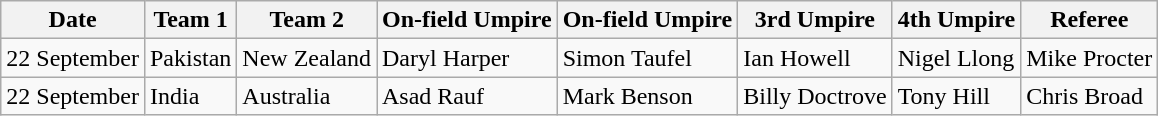<table class="wikitable">
<tr>
<th>Date</th>
<th>Team 1</th>
<th>Team 2</th>
<th>On-field Umpire</th>
<th>On-field Umpire</th>
<th>3rd Umpire</th>
<th>4th Umpire</th>
<th>Referee</th>
</tr>
<tr>
<td>22 September</td>
<td>Pakistan</td>
<td>New Zealand</td>
<td>Daryl Harper</td>
<td>Simon Taufel</td>
<td>Ian Howell</td>
<td>Nigel Llong</td>
<td>Mike Procter</td>
</tr>
<tr>
<td>22 September</td>
<td>India</td>
<td>Australia</td>
<td>Asad Rauf</td>
<td>Mark Benson</td>
<td>Billy Doctrove</td>
<td>Tony Hill</td>
<td>Chris Broad</td>
</tr>
</table>
